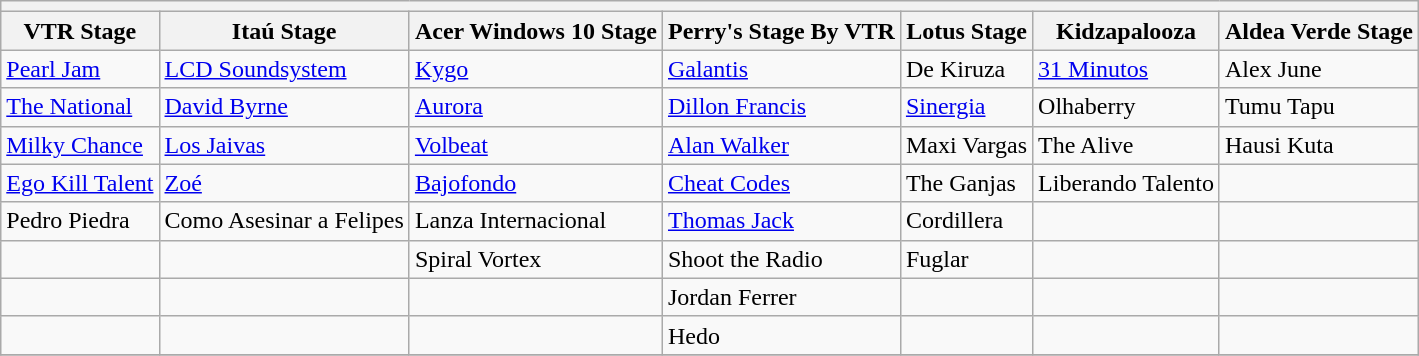<table class="wikitable">
<tr>
<th colspan="7"></th>
</tr>
<tr>
<th>VTR Stage</th>
<th>Itaú Stage</th>
<th>Acer Windows 10 Stage</th>
<th>Perry's Stage By VTR</th>
<th>Lotus Stage</th>
<th>Kidzapalooza</th>
<th>Aldea Verde Stage</th>
</tr>
<tr>
<td><a href='#'>Pearl Jam</a></td>
<td><a href='#'>LCD Soundsystem</a></td>
<td><a href='#'>Kygo</a></td>
<td><a href='#'>Galantis</a></td>
<td>De Kiruza</td>
<td><a href='#'>31 Minutos</a></td>
<td>Alex June</td>
</tr>
<tr>
<td><a href='#'>The National</a></td>
<td><a href='#'>David Byrne</a></td>
<td><a href='#'>Aurora</a></td>
<td><a href='#'>Dillon Francis</a></td>
<td><a href='#'>Sinergia</a></td>
<td>Olhaberry</td>
<td>Tumu Tapu</td>
</tr>
<tr>
<td><a href='#'>Milky Chance</a></td>
<td><a href='#'>Los Jaivas</a></td>
<td><a href='#'>Volbeat</a></td>
<td><a href='#'>Alan Walker</a></td>
<td>Maxi Vargas</td>
<td>The Alive</td>
<td>Hausi Kuta</td>
</tr>
<tr>
<td><a href='#'>Ego Kill Talent</a></td>
<td><a href='#'>Zoé</a></td>
<td><a href='#'>Bajofondo</a></td>
<td><a href='#'>Cheat Codes</a></td>
<td>The Ganjas</td>
<td>Liberando Talento</td>
<td></td>
</tr>
<tr>
<td>Pedro Piedra</td>
<td>Como Asesinar a Felipes</td>
<td>Lanza Internacional</td>
<td><a href='#'>Thomas Jack</a></td>
<td>Cordillera</td>
<td></td>
<td></td>
</tr>
<tr>
<td></td>
<td></td>
<td>Spiral Vortex</td>
<td>Shoot the Radio</td>
<td>Fuglar</td>
<td></td>
<td></td>
</tr>
<tr>
<td></td>
<td></td>
<td></td>
<td>Jordan Ferrer</td>
<td></td>
<td></td>
<td></td>
</tr>
<tr>
<td></td>
<td></td>
<td></td>
<td>Hedo</td>
<td></td>
<td></td>
<td></td>
</tr>
<tr>
</tr>
</table>
